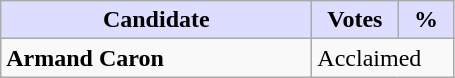<table class="wikitable">
<tr>
<th style="background:#ddf; width:200px;">Candidate</th>
<th style="background:#ddf; width:50px;">Votes</th>
<th style="background:#ddf; width:30px;">%</th>
</tr>
<tr>
<td><strong>Armand Caron</strong></td>
<td colspan="2">Acclaimed</td>
</tr>
</table>
